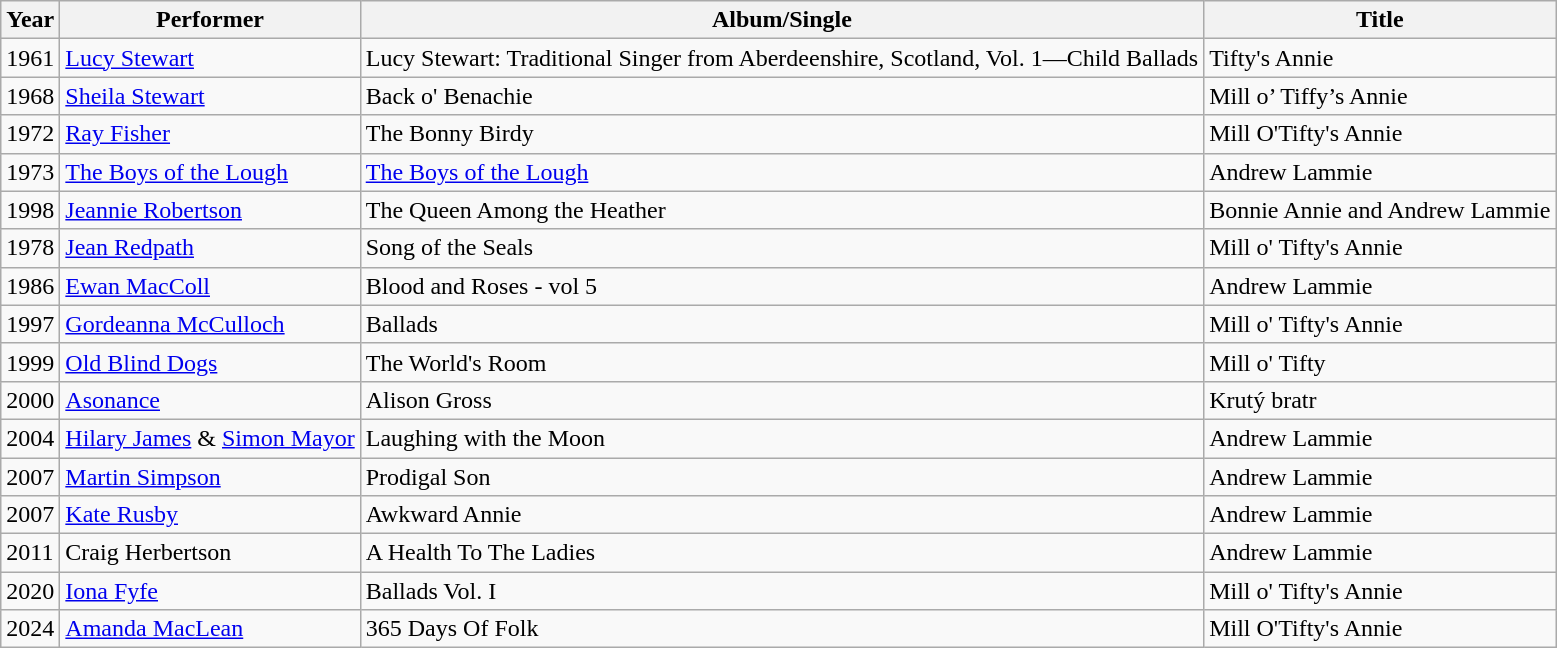<table border="1" class="wikitable">
<tr>
<th>Year</th>
<th>Performer</th>
<th>Album/Single</th>
<th>Title</th>
</tr>
<tr>
<td>1961</td>
<td><a href='#'>Lucy Stewart</a></td>
<td>Lucy Stewart: Traditional Singer from Aberdeenshire, Scotland, Vol. 1—Child Ballads</td>
<td>Tifty's Annie</td>
</tr>
<tr>
<td>1968</td>
<td><a href='#'>Sheila Stewart</a></td>
<td>Back o' Benachie</td>
<td>Mill o’ Tiffy’s Annie</td>
</tr>
<tr>
<td>1972</td>
<td><a href='#'>Ray Fisher</a></td>
<td>The Bonny Birdy</td>
<td>Mill O'Tifty's Annie</td>
</tr>
<tr>
<td>1973</td>
<td><a href='#'>The Boys of the Lough</a></td>
<td><a href='#'>The Boys of the Lough</a></td>
<td>Andrew Lammie</td>
</tr>
<tr>
<td>1998</td>
<td><a href='#'>Jeannie Robertson</a></td>
<td>The Queen Among the Heather</td>
<td>Bonnie Annie and Andrew Lammie</td>
</tr>
<tr>
<td>1978</td>
<td><a href='#'>Jean Redpath</a></td>
<td>Song of the Seals</td>
<td>Mill o' Tifty's Annie</td>
</tr>
<tr>
<td>1986</td>
<td><a href='#'>Ewan MacColl</a></td>
<td>Blood and Roses - vol 5</td>
<td>Andrew Lammie</td>
</tr>
<tr>
<td>1997</td>
<td><a href='#'>Gordeanna McCulloch</a></td>
<td>Ballads</td>
<td>Mill o' Tifty's Annie</td>
</tr>
<tr>
<td>1999</td>
<td><a href='#'>Old Blind Dogs</a></td>
<td>The World's Room</td>
<td>Mill o' Tifty</td>
</tr>
<tr>
<td>2000</td>
<td><a href='#'>Asonance</a></td>
<td>Alison Gross</td>
<td>Krutý bratr</td>
</tr>
<tr>
<td>2004</td>
<td><a href='#'>Hilary James</a> & <a href='#'>Simon Mayor</a></td>
<td>Laughing with the Moon</td>
<td>Andrew Lammie</td>
</tr>
<tr>
<td>2007</td>
<td><a href='#'>Martin Simpson</a></td>
<td>Prodigal Son</td>
<td>Andrew Lammie</td>
</tr>
<tr>
<td>2007</td>
<td><a href='#'>Kate Rusby</a></td>
<td>Awkward Annie</td>
<td>Andrew Lammie</td>
</tr>
<tr>
<td>2011</td>
<td>Craig Herbertson</td>
<td>A Health To The Ladies</td>
<td>Andrew Lammie</td>
</tr>
<tr>
<td>2020</td>
<td><a href='#'>Iona Fyfe</a></td>
<td>Ballads Vol. I</td>
<td>Mill o' Tifty's Annie</td>
</tr>
<tr>
<td>2024</td>
<td><a href='#'>Amanda MacLean</a></td>
<td>365 Days Of Folk</td>
<td>Mill O'Tifty's Annie</td>
</tr>
</table>
